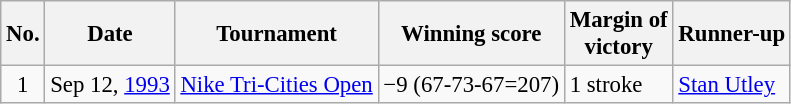<table class="wikitable" style="font-size:95%;">
<tr>
<th>No.</th>
<th>Date</th>
<th>Tournament</th>
<th>Winning score</th>
<th>Margin of<br>victory</th>
<th>Runner-up</th>
</tr>
<tr>
<td align=center>1</td>
<td align=right>Sep 12, <a href='#'>1993</a></td>
<td><a href='#'>Nike Tri-Cities Open</a></td>
<td>−9 (67-73-67=207)</td>
<td>1 stroke</td>
<td> <a href='#'>Stan Utley</a></td>
</tr>
</table>
